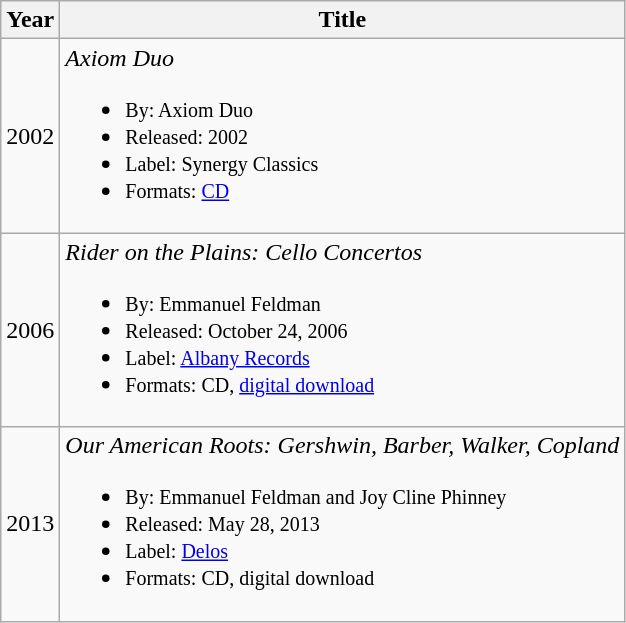<table class="wikitable">
<tr>
<th rowspan="1">Year</th>
<th rowspan="1">Title</th>
</tr>
<tr>
<td>2002</td>
<td><em>Axiom Duo</em><br><ul><li><small>By: Axiom Duo</small></li><li><small>Released: 2002</small></li><li><small>Label: Synergy Classics</small></li><li><small>Formats: <a href='#'>CD</a></small></li></ul></td>
</tr>
<tr>
<td>2006</td>
<td><em>Rider on the Plains: Cello Concertos</em><br><ul><li><small>By: Emmanuel Feldman</small></li><li><small>Released: October 24, 2006</small></li><li><small>Label: <a href='#'>Albany Records</a></small></li><li><small>Formats: CD, <a href='#'>digital download</a></small></li></ul></td>
</tr>
<tr>
<td>2013</td>
<td><em>Our American Roots: Gershwin, Barber, Walker, Copland</em><br><ul><li><small>By: Emmanuel Feldman and Joy Cline Phinney</small></li><li><small>Released: May 28, 2013</small></li><li><small>Label: <a href='#'>Delos</a></small></li><li><small>Formats: CD, digital download</small></li></ul></td>
</tr>
</table>
